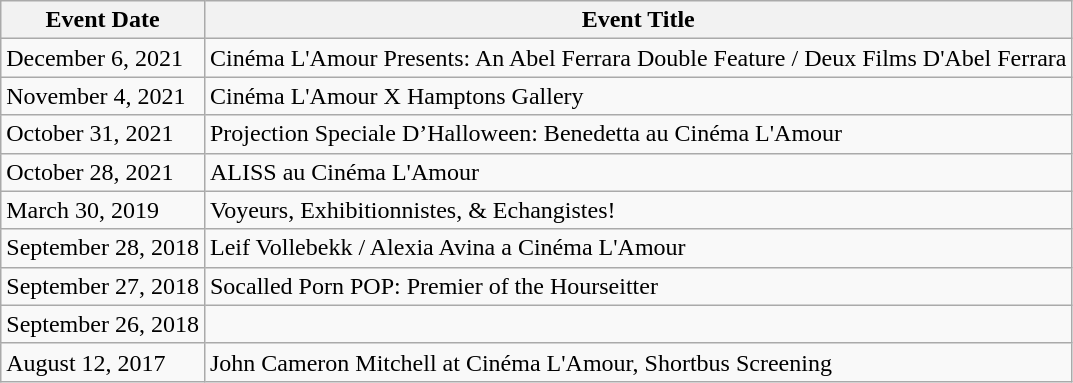<table class="wikitable">
<tr>
<th>Event Date</th>
<th>Event Title</th>
</tr>
<tr>
<td>December 6, 2021</td>
<td>Cinéma L'Amour Presents: An Abel Ferrara Double Feature /  Deux Films D'Abel Ferrara</td>
</tr>
<tr>
<td>November 4, 2021</td>
<td>Cinéma L'Amour X Hamptons Gallery</td>
</tr>
<tr>
<td>October 31, 2021</td>
<td>Projection Speciale D’Halloween: Benedetta au Cinéma L'Amour</td>
</tr>
<tr>
<td>October 28, 2021</td>
<td>ALISS au Cinéma L'Amour</td>
</tr>
<tr>
<td>March 30, 2019</td>
<td>Voyeurs, Exhibitionnistes, & Echangistes!</td>
</tr>
<tr>
<td>September 28, 2018</td>
<td>Leif Vollebekk / Alexia Avina a Cinéma L'Amour</td>
</tr>
<tr>
<td>September 27, 2018</td>
<td>Socalled Porn POP: Premier of the Hourseitter</td>
</tr>
<tr>
<td>September 26, 2018</td>
<td></td>
</tr>
<tr>
<td>August 12, 2017</td>
<td>John Cameron Mitchell at Cinéma L'Amour, Shortbus Screening</td>
</tr>
</table>
